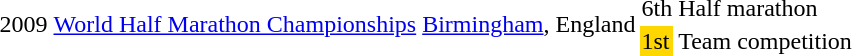<table>
<tr>
<td rowspan=2>2009</td>
<td rowspan=2><a href='#'>World Half Marathon Championships</a></td>
<td rowspan=2><a href='#'>Birmingham</a>, England</td>
<td>6th</td>
<td>Half marathon</td>
</tr>
<tr>
<td bgcolor=gold>1st</td>
<td>Team competition</td>
</tr>
</table>
